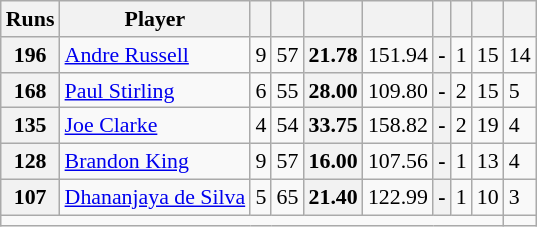<table class="wikitable sortable" style="text-align:left;font-size:91%;">
<tr>
<th>Runs</th>
<th>Player</th>
<th></th>
<th></th>
<th></th>
<th></th>
<th></th>
<th></th>
<th></th>
<th></th>
</tr>
<tr>
<th>196</th>
<td> <a href='#'>Andre Russell</a></td>
<td>9</td>
<td>57</td>
<th>21.78</th>
<td>151.94</td>
<th>-</th>
<td>1</td>
<td>15</td>
<td>14</td>
</tr>
<tr>
<th>168</th>
<td> <a href='#'>Paul Stirling</a></td>
<td>6</td>
<td>55</td>
<th>28.00</th>
<td>109.80</td>
<th>-</th>
<td>2</td>
<td>15</td>
<td>5</td>
</tr>
<tr>
<th>135</th>
<td> <a href='#'>Joe Clarke</a></td>
<td>4</td>
<td>54</td>
<th>33.75</th>
<td>158.82</td>
<th>-</th>
<td>2</td>
<td>19</td>
<td>4</td>
</tr>
<tr>
<th>128</th>
<td> <a href='#'>Brandon King</a></td>
<td>9</td>
<td>57</td>
<th>16.00</th>
<td>107.56</td>
<th>-</th>
<td>1</td>
<td>13</td>
<td>4</td>
</tr>
<tr>
<th>107</th>
<td> <a href='#'>Dhananjaya de Silva</a></td>
<td>5</td>
<td>65</td>
<th>21.40</th>
<td>122.99</td>
<th>-</th>
<td>1</td>
<td>10</td>
<td>3</td>
</tr>
<tr>
<td colspan="9"><small></small></td>
</tr>
</table>
